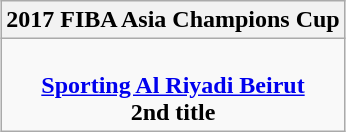<table class=wikitable style="text-align:center; margin:auto">
<tr>
<th>2017 FIBA Asia Champions Cup</th>
</tr>
<tr>
<td><br><strong><a href='#'>Sporting Al Riyadi Beirut</a></strong><br><strong>2nd title</strong></td>
</tr>
</table>
